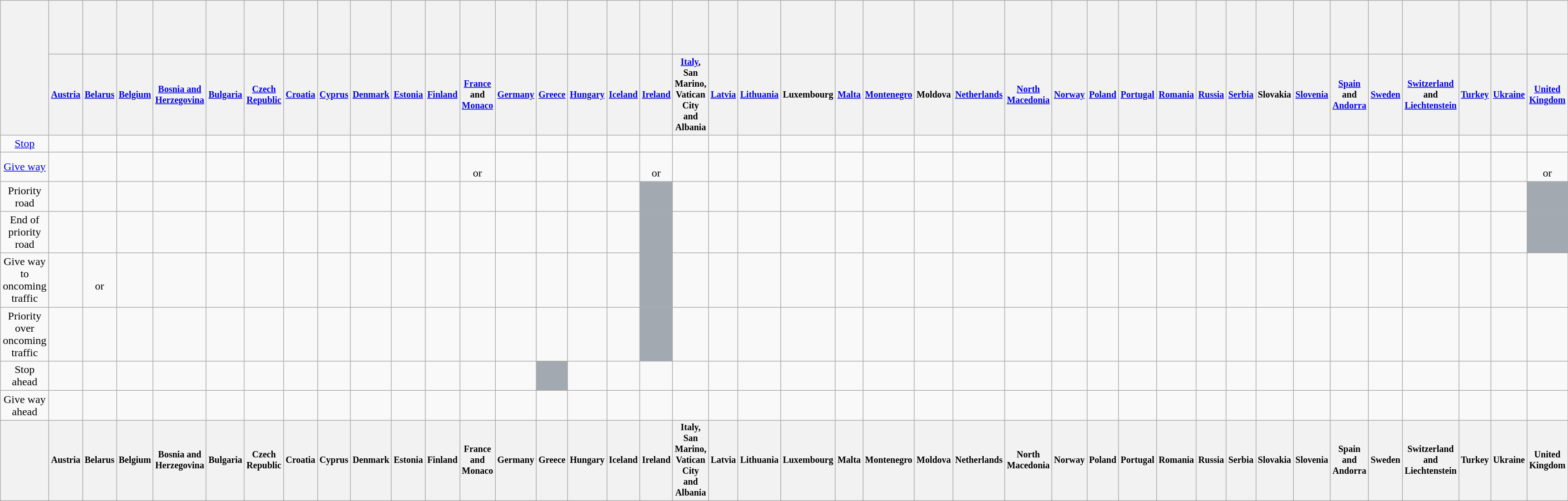<table class="wikitable" style="text-align:center;">
<tr>
<th rowspan="2"></th>
<th></th>
<th></th>
<th></th>
<th></th>
<th></th>
<th></th>
<th></th>
<th></th>
<th></th>
<th></th>
<th></th>
<th><br></th>
<th></th>
<th></th>
<th></th>
<th></th>
<th></th>
<th><br><br><br><br></th>
<th></th>
<th></th>
<th></th>
<th></th>
<th></th>
<th></th>
<th></th>
<th></th>
<th></th>
<th></th>
<th></th>
<th></th>
<th></th>
<th></th>
<th></th>
<th></th>
<th><br></th>
<th></th>
<th><br></th>
<th></th>
<th></th>
<th></th>
</tr>
<tr style="font-size:smaller;">
<th><a href='#'>Austria</a></th>
<th><a href='#'>Belarus</a></th>
<th><a href='#'>Belgium</a></th>
<th><a href='#'>Bosnia and Herzegovina</a></th>
<th><a href='#'>Bulgaria</a></th>
<th><a href='#'>Czech Republic</a></th>
<th><a href='#'>Croatia</a></th>
<th><a href='#'>Cyprus</a></th>
<th><a href='#'>Denmark</a></th>
<th><a href='#'>Estonia</a></th>
<th><a href='#'>Finland</a></th>
<th><a href='#'>France</a> and <a href='#'>Monaco</a></th>
<th><a href='#'>Germany</a></th>
<th><a href='#'>Greece</a></th>
<th><a href='#'>Hungary</a></th>
<th><a href='#'>Iceland</a></th>
<th><a href='#'>Ireland</a></th>
<th><a href='#'>Italy</a>, San Marino, Vatican City and Albania</th>
<th><a href='#'>Latvia</a></th>
<th><a href='#'>Lithuania</a></th>
<th>Luxembourg</th>
<th><a href='#'>Malta</a></th>
<th><a href='#'>Montenegro</a></th>
<th>Moldova</th>
<th><a href='#'>Netherlands</a></th>
<th><a href='#'>North Macedonia</a></th>
<th><a href='#'>Norway</a></th>
<th><a href='#'>Poland</a></th>
<th><a href='#'>Portugal</a></th>
<th><a href='#'>Romania</a></th>
<th><a href='#'>Russia</a></th>
<th><a href='#'>Serbia</a></th>
<th>Slovakia</th>
<th><a href='#'>Slovenia</a></th>
<th><a href='#'>Spain</a> and <a href='#'>Andorra</a></th>
<th><a href='#'>Sweden</a></th>
<th><a href='#'>Switzerland</a> and <a href='#'>Liechtenstein</a></th>
<th><a href='#'>Turkey</a></th>
<th><a href='#'>Ukraine</a></th>
<th><a href='#'>United Kingdom</a></th>
</tr>
<tr>
<td><a href='#'>Stop</a></td>
<td></td>
<td></td>
<td></td>
<td></td>
<td></td>
<td></td>
<td></td>
<td></td>
<td></td>
<td></td>
<td></td>
<td></td>
<td></td>
<td></td>
<td></td>
<td></td>
<td></td>
<td></td>
<td></td>
<td></td>
<td></td>
<td></td>
<td></td>
<td></td>
<td></td>
<td></td>
<td></td>
<td></td>
<td></td>
<td></td>
<td></td>
<td></td>
<td></td>
<td></td>
<td></td>
<td></td>
<td></td>
<td></td>
<td></td>
<td></td>
</tr>
<tr>
<td><a href='#'>Give way</a></td>
<td></td>
<td></td>
<td></td>
<td></td>
<td></td>
<td></td>
<td></td>
<td></td>
<td></td>
<td></td>
<td></td>
<td><br>or<br></td>
<td></td>
<td></td>
<td></td>
<td></td>
<td><br>or<br></td>
<td></td>
<td></td>
<td></td>
<td></td>
<td></td>
<td></td>
<td></td>
<td></td>
<td></td>
<td></td>
<td></td>
<td></td>
<td></td>
<td></td>
<td></td>
<td></td>
<td></td>
<td></td>
<td></td>
<td></td>
<td></td>
<td></td>
<td><br>or<br></td>
</tr>
<tr>
<td>Priority road</td>
<td></td>
<td></td>
<td></td>
<td></td>
<td></td>
<td></td>
<td></td>
<td></td>
<td></td>
<td></td>
<td></td>
<td></td>
<td></td>
<td></td>
<td></td>
<td></td>
<td style="background: #a2a9b1;"></td>
<td></td>
<td></td>
<td></td>
<td></td>
<td></td>
<td></td>
<td></td>
<td></td>
<td></td>
<td></td>
<td></td>
<td></td>
<td></td>
<td></td>
<td></td>
<td></td>
<td></td>
<td></td>
<td></td>
<td></td>
<td></td>
<td></td>
<td style="background: #a2a9b1;"></td>
</tr>
<tr>
<td>End of priority road</td>
<td></td>
<td></td>
<td></td>
<td></td>
<td></td>
<td></td>
<td></td>
<td></td>
<td></td>
<td></td>
<td></td>
<td></td>
<td></td>
<td></td>
<td></td>
<td></td>
<td style="background: #a2a9b1;"></td>
<td></td>
<td></td>
<td></td>
<td></td>
<td></td>
<td></td>
<td></td>
<td></td>
<td></td>
<td></td>
<td></td>
<td></td>
<td></td>
<td></td>
<td></td>
<td></td>
<td></td>
<td></td>
<td></td>
<td></td>
<td></td>
<td></td>
<td style="background: #a2a9b1;"></td>
</tr>
<tr>
<td>Give way to oncoming traffic</td>
<td></td>
<td><br>or </td>
<td></td>
<td></td>
<td></td>
<td></td>
<td></td>
<td></td>
<td></td>
<td></td>
<td></td>
<td></td>
<td></td>
<td></td>
<td></td>
<td></td>
<td style="background: #a2a9b1;"></td>
<td></td>
<td></td>
<td></td>
<td></td>
<td></td>
<td></td>
<td></td>
<td></td>
<td></td>
<td></td>
<td></td>
<td></td>
<td></td>
<td></td>
<td></td>
<td></td>
<td></td>
<td></td>
<td></td>
<td></td>
<td></td>
<td></td>
<td><br></td>
</tr>
<tr>
<td>Priority over oncoming traffic</td>
<td></td>
<td></td>
<td></td>
<td></td>
<td></td>
<td></td>
<td></td>
<td></td>
<td></td>
<td></td>
<td></td>
<td></td>
<td></td>
<td></td>
<td></td>
<td></td>
<td style="background: #a2a9b1;"></td>
<td></td>
<td></td>
<td></td>
<td></td>
<td></td>
<td></td>
<td></td>
<td></td>
<td></td>
<td></td>
<td></td>
<td></td>
<td></td>
<td></td>
<td></td>
<td></td>
<td></td>
<td></td>
<td></td>
<td></td>
<td></td>
<td></td>
<td><br></td>
</tr>
<tr>
<td>Stop ahead</td>
<td><br></td>
<td><br></td>
<td><br></td>
<td><br></td>
<td></td>
<td><br></td>
<td><br></td>
<td></td>
<td></td>
<td><br></td>
<td></td>
<td></td>
<td><br></td>
<td style="background: #a2a9b1;"></td>
<td><br></td>
<td><br></td>
<td><br></td>
<td><br></td>
<td><br></td>
<td><br></td>
<td><br></td>
<td><br></td>
<td><br></td>
<td><br></td>
<td><br></td>
<td><br></td>
<td><br></td>
<td></td>
<td><br></td>
<td><br></td>
<td><br></td>
<td><br></td>
<td><br></td>
<td><br></td>
<td><br></td>
<td><br></td>
<td><br></td>
<td><br></td>
<td></td>
<td><br></td>
</tr>
<tr>
<td>Give way ahead</td>
<td><br></td>
<td><br></td>
<td><br></td>
<td><br></td>
<td></td>
<td><br></td>
<td><br></td>
<td></td>
<td></td>
<td><br></td>
<td></td>
<td></td>
<td><br></td>
<td><br></td>
<td><br></td>
<td><br></td>
<td><br></td>
<td><br></td>
<td><br></td>
<td><br></td>
<td><br></td>
<td><br></td>
<td><br></td>
<td><br></td>
<td><br></td>
<td><br></td>
<td><br></td>
<td><br></td>
<td><br></td>
<td><br></td>
<td><br></td>
<td><br></td>
<td><br></td>
<td><br></td>
<td><br></td>
<td><br></td>
<td><br></td>
<td><br></td>
<td></td>
<td><br></td>
</tr>
<tr style="font-size:smaller;">
<th width="100"></th>
<th>Austria</th>
<th>Belarus</th>
<th>Belgium</th>
<th>Bosnia and Herzegovina</th>
<th>Bulgaria</th>
<th>Czech Republic</th>
<th>Croatia</th>
<th>Cyprus</th>
<th>Denmark</th>
<th>Estonia</th>
<th>Finland</th>
<th>France and Monaco</th>
<th>Germany</th>
<th>Greece</th>
<th>Hungary</th>
<th>Iceland</th>
<th>Ireland</th>
<th>Italy, San Marino, Vatican City and Albania</th>
<th>Latvia</th>
<th>Lithuania</th>
<th>Luxembourg</th>
<th>Malta</th>
<th>Montenegro</th>
<th>Moldova</th>
<th>Netherlands</th>
<th>North Macedonia</th>
<th>Norway</th>
<th>Poland</th>
<th>Portugal</th>
<th>Romania</th>
<th>Russia</th>
<th>Serbia</th>
<th>Slovakia</th>
<th>Slovenia</th>
<th>Spain and Andorra</th>
<th>Sweden</th>
<th>Switzerland and Liechtenstein</th>
<th>Turkey</th>
<th>Ukraine</th>
<th>United Kingdom</th>
</tr>
</table>
